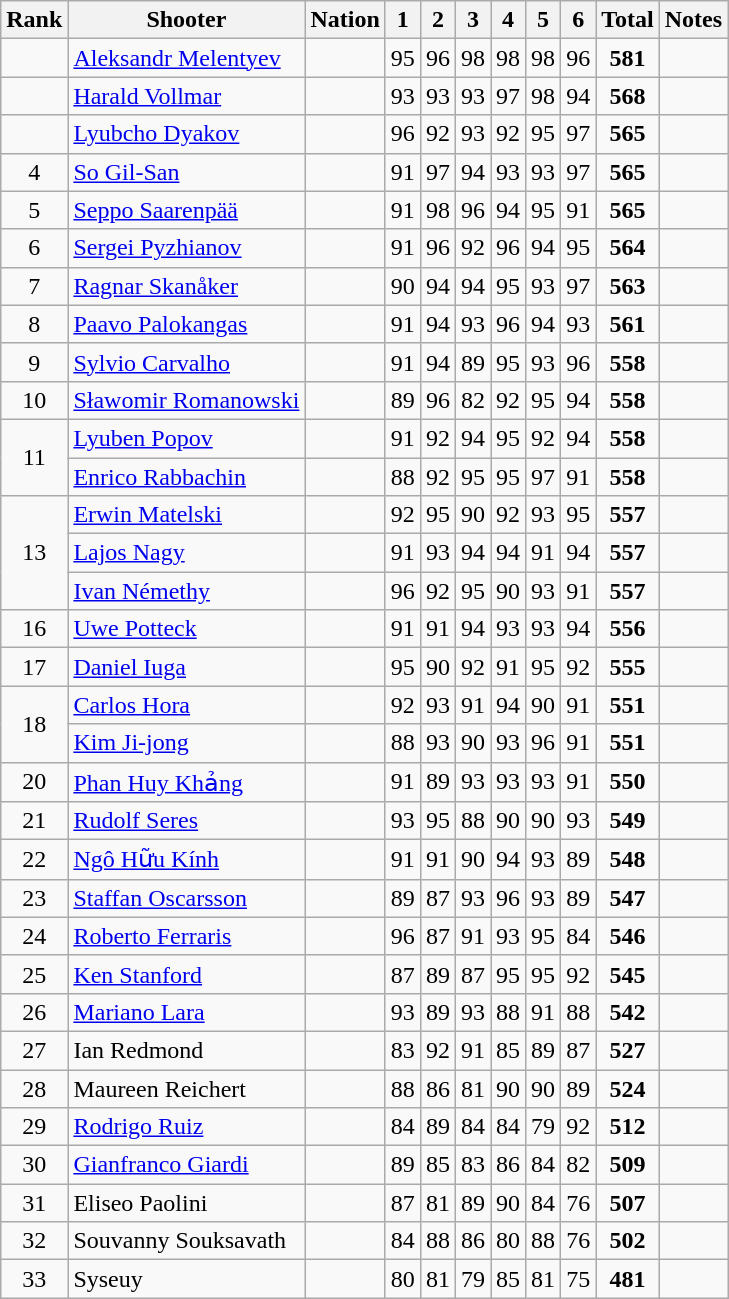<table class="wikitable sortable" style="text-align:center">
<tr>
<th>Rank</th>
<th>Shooter</th>
<th>Nation</th>
<th>1</th>
<th>2</th>
<th>3</th>
<th>4</th>
<th>5</th>
<th>6</th>
<th>Total</th>
<th>Notes</th>
</tr>
<tr>
<td></td>
<td align=left><a href='#'>Aleksandr Melentyev</a></td>
<td align=left></td>
<td>95</td>
<td>96</td>
<td>98</td>
<td>98</td>
<td>98</td>
<td>96</td>
<td><strong>581</strong></td>
<td><strong></strong></td>
</tr>
<tr>
<td></td>
<td align=left><a href='#'>Harald Vollmar</a></td>
<td align=left></td>
<td>93</td>
<td>93</td>
<td>93</td>
<td>97</td>
<td>98</td>
<td>94</td>
<td><strong>568</strong></td>
<td></td>
</tr>
<tr>
<td></td>
<td align=left><a href='#'>Lyubcho Dyakov</a></td>
<td align=left></td>
<td>96</td>
<td>92</td>
<td>93</td>
<td>92</td>
<td>95</td>
<td>97</td>
<td><strong>565</strong></td>
<td></td>
</tr>
<tr>
<td>4</td>
<td align=left><a href='#'>So Gil-San</a></td>
<td align=left></td>
<td>91</td>
<td>97</td>
<td>94</td>
<td>93</td>
<td>93</td>
<td>97</td>
<td><strong>565</strong></td>
<td></td>
</tr>
<tr>
<td>5</td>
<td align=left><a href='#'>Seppo Saarenpää</a></td>
<td align=left></td>
<td>91</td>
<td>98</td>
<td>96</td>
<td>94</td>
<td>95</td>
<td>91</td>
<td><strong>565</strong></td>
<td></td>
</tr>
<tr>
<td>6</td>
<td align=left><a href='#'>Sergei Pyzhianov</a></td>
<td align=left></td>
<td>91</td>
<td>96</td>
<td>92</td>
<td>96</td>
<td>94</td>
<td>95</td>
<td><strong>564</strong></td>
<td></td>
</tr>
<tr>
<td>7</td>
<td align=left><a href='#'>Ragnar Skanåker</a></td>
<td align=left></td>
<td>90</td>
<td>94</td>
<td>94</td>
<td>95</td>
<td>93</td>
<td>97</td>
<td><strong>563</strong></td>
<td></td>
</tr>
<tr>
<td>8</td>
<td align=left><a href='#'>Paavo Palokangas</a></td>
<td align=left></td>
<td>91</td>
<td>94</td>
<td>93</td>
<td>96</td>
<td>94</td>
<td>93</td>
<td><strong>561</strong></td>
<td></td>
</tr>
<tr>
<td>9</td>
<td align=left><a href='#'>Sylvio Carvalho</a></td>
<td align=left></td>
<td>91</td>
<td>94</td>
<td>89</td>
<td>95</td>
<td>93</td>
<td>96</td>
<td><strong>558</strong></td>
<td></td>
</tr>
<tr>
<td>10</td>
<td align=left><a href='#'>Sławomir Romanowski</a></td>
<td align=left></td>
<td>89</td>
<td>96</td>
<td>82</td>
<td>92</td>
<td>95</td>
<td>94</td>
<td><strong>558</strong></td>
<td></td>
</tr>
<tr>
<td rowspan=2>11</td>
<td align=left><a href='#'>Lyuben Popov</a></td>
<td align=left></td>
<td>91</td>
<td>92</td>
<td>94</td>
<td>95</td>
<td>92</td>
<td>94</td>
<td><strong>558</strong></td>
<td></td>
</tr>
<tr>
<td align=left><a href='#'>Enrico Rabbachin</a></td>
<td align=left></td>
<td>88</td>
<td>92</td>
<td>95</td>
<td>95</td>
<td>97</td>
<td>91</td>
<td><strong>558</strong></td>
<td></td>
</tr>
<tr>
<td rowspan=3>13</td>
<td align=left><a href='#'>Erwin Matelski</a></td>
<td align=left></td>
<td>92</td>
<td>95</td>
<td>90</td>
<td>92</td>
<td>93</td>
<td>95</td>
<td><strong>557</strong></td>
<td></td>
</tr>
<tr>
<td align=left><a href='#'>Lajos Nagy</a></td>
<td align=left></td>
<td>91</td>
<td>93</td>
<td>94</td>
<td>94</td>
<td>91</td>
<td>94</td>
<td><strong>557</strong></td>
<td></td>
</tr>
<tr>
<td align=left><a href='#'>Ivan Némethy</a></td>
<td align=left></td>
<td>96</td>
<td>92</td>
<td>95</td>
<td>90</td>
<td>93</td>
<td>91</td>
<td><strong>557</strong></td>
<td></td>
</tr>
<tr>
<td>16</td>
<td align=left><a href='#'>Uwe Potteck</a></td>
<td align=left></td>
<td>91</td>
<td>91</td>
<td>94</td>
<td>93</td>
<td>93</td>
<td>94</td>
<td><strong>556</strong></td>
<td></td>
</tr>
<tr>
<td>17</td>
<td align=left><a href='#'>Daniel Iuga</a></td>
<td align=left></td>
<td>95</td>
<td>90</td>
<td>92</td>
<td>91</td>
<td>95</td>
<td>92</td>
<td><strong>555</strong></td>
<td></td>
</tr>
<tr>
<td rowspan=2>18</td>
<td align=left><a href='#'>Carlos Hora</a></td>
<td align=left></td>
<td>92</td>
<td>93</td>
<td>91</td>
<td>94</td>
<td>90</td>
<td>91</td>
<td><strong>551</strong></td>
<td></td>
</tr>
<tr>
<td align=left><a href='#'>Kim Ji-jong</a></td>
<td align=left></td>
<td>88</td>
<td>93</td>
<td>90</td>
<td>93</td>
<td>96</td>
<td>91</td>
<td><strong>551</strong></td>
<td></td>
</tr>
<tr>
<td>20</td>
<td align=left><a href='#'>Phan Huy Khảng</a></td>
<td align=left></td>
<td>91</td>
<td>89</td>
<td>93</td>
<td>93</td>
<td>93</td>
<td>91</td>
<td><strong>550</strong></td>
<td></td>
</tr>
<tr>
<td>21</td>
<td align=left><a href='#'>Rudolf Seres</a></td>
<td align=left></td>
<td>93</td>
<td>95</td>
<td>88</td>
<td>90</td>
<td>90</td>
<td>93</td>
<td><strong>549</strong></td>
<td></td>
</tr>
<tr>
<td>22</td>
<td align=left><a href='#'>Ngô Hữu Kính</a></td>
<td align=left></td>
<td>91</td>
<td>91</td>
<td>90</td>
<td>94</td>
<td>93</td>
<td>89</td>
<td><strong>548</strong></td>
<td></td>
</tr>
<tr>
<td>23</td>
<td align=left><a href='#'>Staffan Oscarsson</a></td>
<td align=left></td>
<td>89</td>
<td>87</td>
<td>93</td>
<td>96</td>
<td>93</td>
<td>89</td>
<td><strong>547</strong></td>
<td></td>
</tr>
<tr>
<td>24</td>
<td align=left><a href='#'>Roberto Ferraris</a></td>
<td align=left></td>
<td>96</td>
<td>87</td>
<td>91</td>
<td>93</td>
<td>95</td>
<td>84</td>
<td><strong>546</strong></td>
<td></td>
</tr>
<tr>
<td>25</td>
<td align=left><a href='#'>Ken Stanford</a></td>
<td align=left></td>
<td>87</td>
<td>89</td>
<td>87</td>
<td>95</td>
<td>95</td>
<td>92</td>
<td><strong>545</strong></td>
<td></td>
</tr>
<tr>
<td>26</td>
<td align=left><a href='#'>Mariano Lara</a></td>
<td align=left></td>
<td>93</td>
<td>89</td>
<td>93</td>
<td>88</td>
<td>91</td>
<td>88</td>
<td><strong>542</strong></td>
<td></td>
</tr>
<tr>
<td>27</td>
<td align=left>Ian Redmond</td>
<td align=left></td>
<td>83</td>
<td>92</td>
<td>91</td>
<td>85</td>
<td>89</td>
<td>87</td>
<td><strong>527</strong></td>
<td></td>
</tr>
<tr>
<td>28</td>
<td align=left>Maureen Reichert</td>
<td align=left></td>
<td>88</td>
<td>86</td>
<td>81</td>
<td>90</td>
<td>90</td>
<td>89</td>
<td><strong>524</strong></td>
<td></td>
</tr>
<tr>
<td>29</td>
<td align=left><a href='#'>Rodrigo Ruiz</a></td>
<td align=left></td>
<td>84</td>
<td>89</td>
<td>84</td>
<td>84</td>
<td>79</td>
<td>92</td>
<td><strong>512</strong></td>
<td></td>
</tr>
<tr>
<td>30</td>
<td align=left><a href='#'>Gianfranco Giardi</a></td>
<td align=left></td>
<td>89</td>
<td>85</td>
<td>83</td>
<td>86</td>
<td>84</td>
<td>82</td>
<td><strong>509</strong></td>
<td></td>
</tr>
<tr>
<td>31</td>
<td align=left>Eliseo Paolini</td>
<td align=left></td>
<td>87</td>
<td>81</td>
<td>89</td>
<td>90</td>
<td>84</td>
<td>76</td>
<td><strong>507</strong></td>
<td></td>
</tr>
<tr>
<td>32</td>
<td align=left>Souvanny Souksavath</td>
<td align=left></td>
<td>84</td>
<td>88</td>
<td>86</td>
<td>80</td>
<td>88</td>
<td>76</td>
<td><strong>502</strong></td>
<td></td>
</tr>
<tr>
<td>33</td>
<td align=left>Syseuy</td>
<td align=left></td>
<td>80</td>
<td>81</td>
<td>79</td>
<td>85</td>
<td>81</td>
<td>75</td>
<td><strong>481</strong></td>
<td></td>
</tr>
</table>
